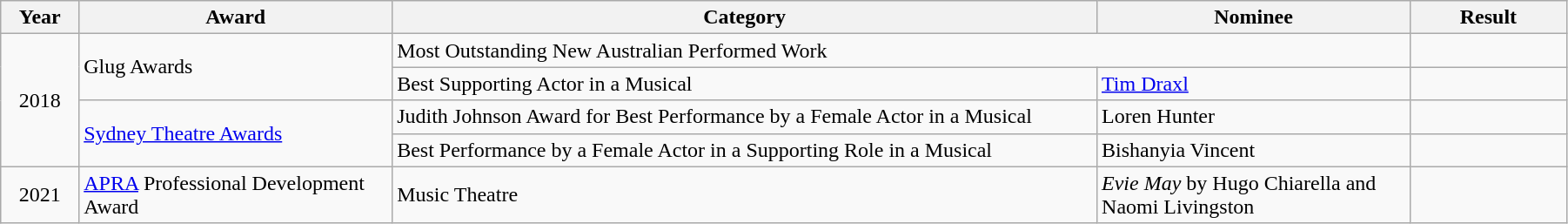<table class="wikitable" width="95%">
<tr>
<th width="5%">Year</th>
<th width="20%">Award</th>
<th width="45%">Category</th>
<th width="20%">Nominee</th>
<th width="10%">Result</th>
</tr>
<tr>
<td rowspan="4" align="center">2018</td>
<td rowspan="2">Glug Awards</td>
<td colspan="2">Most Outstanding New Australian Performed Work</td>
<td></td>
</tr>
<tr>
<td>Best Supporting Actor in a Musical</td>
<td><a href='#'>Tim Draxl</a></td>
<td></td>
</tr>
<tr>
<td rowspan="2"><a href='#'>Sydney Theatre Awards</a></td>
<td>Judith Johnson Award for Best Performance by a Female Actor in a Musical</td>
<td>Loren Hunter</td>
<td></td>
</tr>
<tr>
<td>Best Performance by a Female Actor in a Supporting Role in a Musical</td>
<td>Bishanyia Vincent</td>
<td></td>
</tr>
<tr>
<td rowspan="1" align="center">2021</td>
<td rowspan="1"><a href='#'>APRA</a> Professional Development Award</td>
<td rowspan="1">Music Theatre</td>
<td><em>Evie May</em> by Hugo Chiarella and Naomi Livingston</td>
<td></td>
</tr>
</table>
